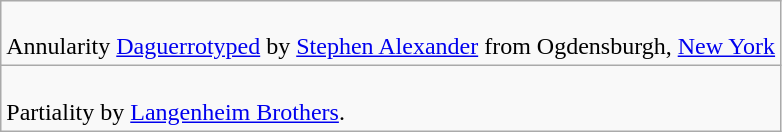<table class=wikitable>
<tr>
<td><br>Annularity <a href='#'>Daguerrotyped</a> by <a href='#'>Stephen Alexander</a> from Ogdensburgh, <a href='#'>New York</a></td>
</tr>
<tr>
<td><br>Partiality by <a href='#'>Langenheim Brothers</a>.</td>
</tr>
</table>
